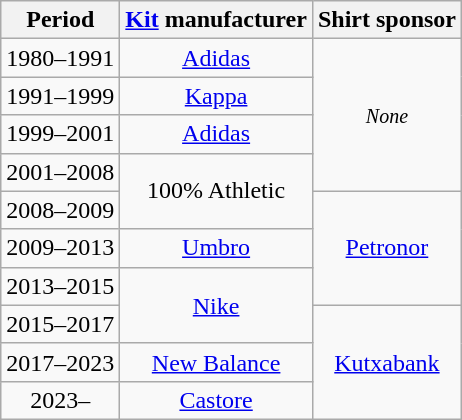<table class="wikitable" style="text-align: center">
<tr>
<th>Period</th>
<th><a href='#'>Kit</a> manufacturer</th>
<th>Shirt sponsor</th>
</tr>
<tr>
<td>1980–1991</td>
<td><a href='#'>Adidas</a></td>
<td rowspan=4><small><em>None</em></small></td>
</tr>
<tr>
<td>1991–1999</td>
<td><a href='#'>Kappa</a></td>
</tr>
<tr>
<td>1999–2001</td>
<td><a href='#'>Adidas</a></td>
</tr>
<tr>
<td>2001–2008</td>
<td rowspan=2>100% Athletic</td>
</tr>
<tr>
<td>2008–2009</td>
<td rowspan=3><a href='#'>Petronor</a></td>
</tr>
<tr>
<td>2009–2013</td>
<td><a href='#'>Umbro</a></td>
</tr>
<tr>
<td>2013–2015</td>
<td rowspan=2><a href='#'>Nike</a></td>
</tr>
<tr>
<td>2015–2017</td>
<td rowspan=3><a href='#'>Kutxabank</a></td>
</tr>
<tr>
<td>2017–2023</td>
<td><a href='#'>New Balance</a></td>
</tr>
<tr>
<td>2023–</td>
<td><a href='#'>Castore</a></td>
</tr>
</table>
